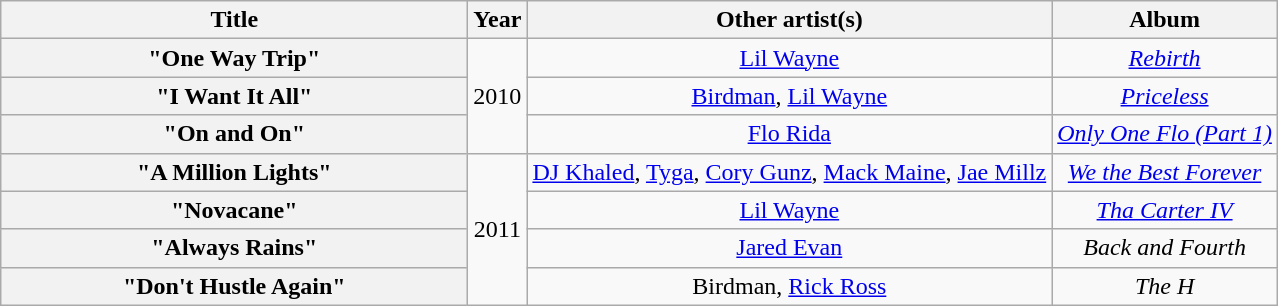<table class="wikitable plainrowheaders" style="text-align:center;">
<tr>
<th scope="col" style="width:19em;">Title</th>
<th scope="col">Year</th>
<th scope="col">Other artist(s)</th>
<th scope="col">Album</th>
</tr>
<tr>
<th scope="row">"One Way Trip"</th>
<td rowspan="3">2010</td>
<td><a href='#'>Lil Wayne</a></td>
<td><em><a href='#'>Rebirth</a></em></td>
</tr>
<tr>
<th scope="row">"I Want It All"</th>
<td><a href='#'>Birdman</a>, <a href='#'>Lil Wayne</a></td>
<td><em><a href='#'>Priceless</a></em></td>
</tr>
<tr>
<th scope="row">"On and On"</th>
<td><a href='#'>Flo Rida</a></td>
<td><em><a href='#'>Only One Flo (Part 1)</a></em></td>
</tr>
<tr>
<th scope="row">"A Million Lights"</th>
<td rowspan="5">2011</td>
<td><a href='#'>DJ Khaled</a>, <a href='#'>Tyga</a>, <a href='#'>Cory Gunz</a>, <a href='#'>Mack Maine</a>, <a href='#'>Jae Millz</a></td>
<td><em><a href='#'>We the Best Forever</a></em></td>
</tr>
<tr>
<th scope="row">"Novacane"</th>
<td><a href='#'>Lil Wayne</a></td>
<td><em><a href='#'>Tha Carter IV</a></em></td>
</tr>
<tr>
<th scope="row">"Always Rains"</th>
<td><a href='#'>Jared Evan</a></td>
<td><em>Back and Fourth</em></td>
</tr>
<tr>
<th scope="row">"Don't Hustle Again"</th>
<td>Birdman, <a href='#'>Rick Ross</a></td>
<td><em>The H</em></td>
</tr>
</table>
